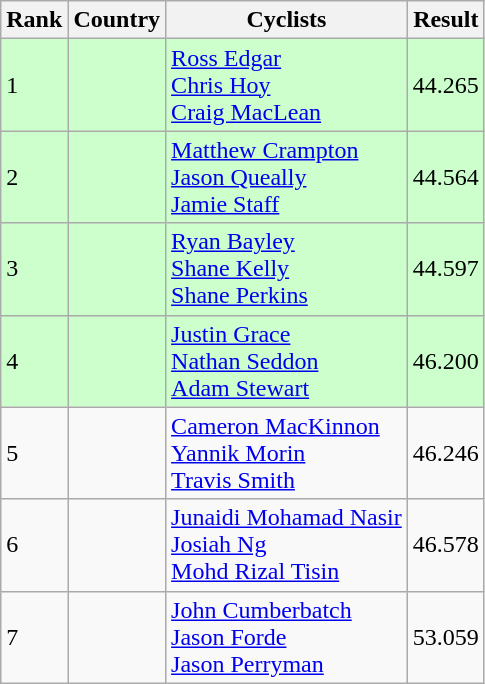<table class="wikitable">
<tr>
<th>Rank</th>
<th>Country</th>
<th>Cyclists</th>
<th>Result</th>
</tr>
<tr bgcolor=ccffcc>
<td>1</td>
<td></td>
<td><a href='#'>Ross Edgar</a><br><a href='#'>Chris Hoy</a><br><a href='#'>Craig MacLean</a></td>
<td>44.265</td>
</tr>
<tr bgcolor=ccffcc>
<td>2</td>
<td></td>
<td><a href='#'>Matthew Crampton</a><br><a href='#'>Jason Queally</a><br><a href='#'>Jamie Staff</a></td>
<td>44.564</td>
</tr>
<tr bgcolor=ccffcc>
<td>3</td>
<td></td>
<td><a href='#'>Ryan Bayley</a><br><a href='#'>Shane Kelly</a><br><a href='#'>Shane Perkins</a></td>
<td>44.597</td>
</tr>
<tr bgcolor=ccffcc>
<td>4</td>
<td></td>
<td><a href='#'>Justin Grace</a><br><a href='#'>Nathan Seddon</a><br><a href='#'>Adam Stewart</a></td>
<td>46.200</td>
</tr>
<tr>
<td>5</td>
<td></td>
<td><a href='#'>Cameron MacKinnon</a><br><a href='#'>Yannik Morin</a><br><a href='#'>Travis Smith</a></td>
<td>46.246</td>
</tr>
<tr>
<td>6</td>
<td></td>
<td><a href='#'>Junaidi Mohamad Nasir</a><br><a href='#'>Josiah Ng</a><br><a href='#'>Mohd Rizal Tisin</a></td>
<td>46.578</td>
</tr>
<tr>
<td>7</td>
<td></td>
<td><a href='#'>John Cumberbatch</a><br><a href='#'>Jason Forde</a><br><a href='#'>Jason Perryman</a></td>
<td>53.059</td>
</tr>
</table>
